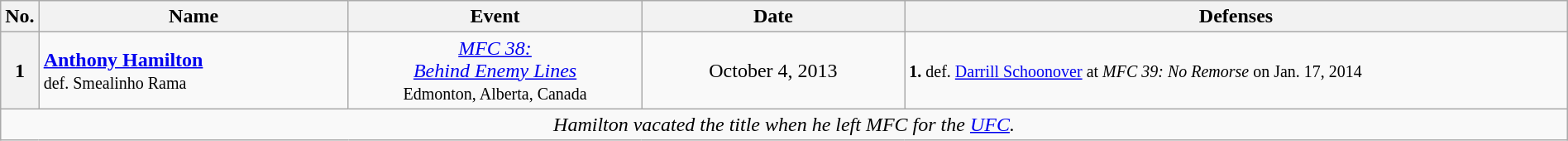<table class="wikitable" style="width:100%;">
<tr>
<th style="width:1%;">No.</th>
<th style="width:20%;">Name</th>
<th style="width:19%;">Event</th>
<th style="width:17%;">Date</th>
<th style="width:44%;">Defenses</th>
</tr>
<tr>
<th>1</th>
<td> <strong><a href='#'>Anthony Hamilton</a></strong><br><small>def. Smealinho Rama</small></td>
<td align=center><em><a href='#'>MFC 38:</a></em><br><em><a href='#'>Behind Enemy Lines</a></em><br><small> Edmonton, Alberta, Canada</small></td>
<td align=center>October 4, 2013</td>
<td><small><strong>1.</strong> def. <a href='#'>Darrill Schoonover</a> at <em>MFC 39: No Remorse</em> on Jan. 17, 2014</small></td>
</tr>
<tr>
<td style="text-align:center;" colspan="5"><em>Hamilton vacated the title when he left MFC for the <a href='#'>UFC</a>.</em></td>
</tr>
</table>
